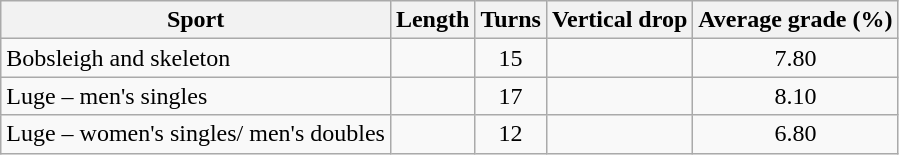<table class="wikitable">
<tr>
<th>Sport</th>
<th>Length</th>
<th>Turns</th>
<th>Vertical drop</th>
<th>Average grade (%)</th>
</tr>
<tr>
<td>Bobsleigh and skeleton</td>
<td align=right></td>
<td align=center>15</td>
<td align=right></td>
<td align=center>7.80</td>
</tr>
<tr>
<td>Luge – men's singles</td>
<td align=right></td>
<td align=center>17</td>
<td align=right></td>
<td align=center>8.10</td>
</tr>
<tr>
<td>Luge – women's singles/ men's doubles</td>
<td align=right></td>
<td align=center>12</td>
<td align=right></td>
<td align=center>6.80</td>
</tr>
</table>
